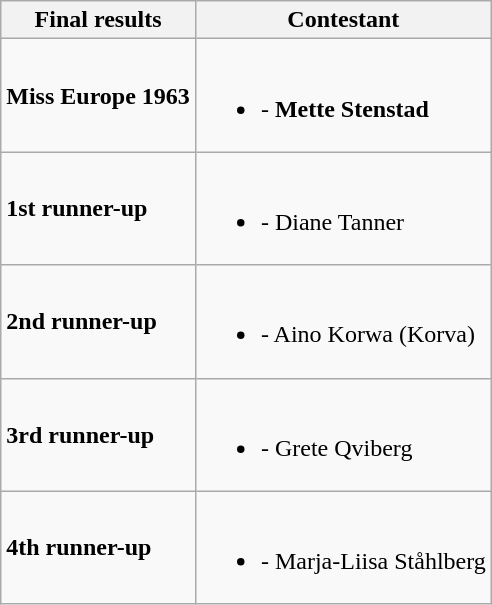<table class="wikitable">
<tr>
<th>Final results</th>
<th>Contestant</th>
</tr>
<tr>
<td><strong>Miss Europe 1963</strong></td>
<td><br><ul><li><strong></strong> - <strong>Mette Stenstad</strong></li></ul></td>
</tr>
<tr>
<td><strong>1st runner-up</strong></td>
<td><br><ul><li><strong></strong> - Diane Tanner</li></ul></td>
</tr>
<tr>
<td><strong>2nd runner-up</strong></td>
<td><br><ul><li><strong></strong> - Aino Korwa (Korva)</li></ul></td>
</tr>
<tr>
<td><strong>3rd runner-up</strong></td>
<td><br><ul><li><strong></strong> - Grete Qviberg</li></ul></td>
</tr>
<tr>
<td><strong>4th runner-up</strong></td>
<td><br><ul><li><strong></strong> - Marja-Liisa Ståhlberg</li></ul></td>
</tr>
</table>
